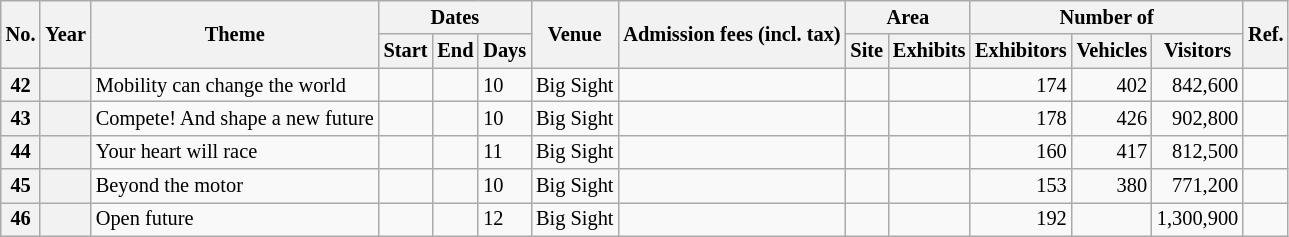<table class="wikitable sortable" style="font-size:85%;">
<tr>
<th rowspan=2>No.</th>
<th rowspan=2>Year</th>
<th rowspan=2>Theme</th>
<th colspan=3>Dates</th>
<th rowspan=2>Venue</th>
<th rowspan=2>Admission fees (incl. tax)</th>
<th colspan=2>Area</th>
<th colspan=3>Number of</th>
<th rowspan=2 class="unsortable">Ref.</th>
</tr>
<tr>
<th>Start</th>
<th>End</th>
<th>Days</th>
<th>Site</th>
<th>Exhibits</th>
<th>Exhibitors</th>
<th>Vehicles</th>
<th>Visitors</th>
</tr>
<tr>
<th>42</th>
<th></th>
<td>Mobility can change the world</td>
<td></td>
<td></td>
<td>10</td>
<td>Big Sight</td>
<td></td>
<td style="text-align:right;"></td>
<td style="text-align:right;"></td>
<td style="text-align:right;">174</td>
<td style="text-align:right;">402</td>
<td style="text-align:right;">842,600</td>
<td></td>
</tr>
<tr>
<th>43</th>
<th></th>
<td>Compete! And shape a new future</td>
<td></td>
<td></td>
<td>10</td>
<td>Big Sight</td>
<td></td>
<td style="text-align:right;"></td>
<td style="text-align:right;"></td>
<td style="text-align:right;">178</td>
<td style="text-align:right;">426</td>
<td style="text-align:right;">902,800</td>
<td></td>
</tr>
<tr>
<th>44</th>
<th></th>
<td>Your heart will race</td>
<td></td>
<td></td>
<td>11</td>
<td>Big Sight</td>
<td></td>
<td style="text-align:right;"></td>
<td style="text-align:right;"></td>
<td style="text-align:right;">160</td>
<td style="text-align:right;">417</td>
<td style="text-align:right;">812,500</td>
<td></td>
</tr>
<tr>
<th>45</th>
<th></th>
<td>Beyond the motor</td>
<td></td>
<td></td>
<td>10</td>
<td>Big Sight</td>
<td></td>
<td style="text-align:right;"></td>
<td style="text-align:right;"></td>
<td style="text-align:right;">153</td>
<td style="text-align:right;">380</td>
<td style="text-align:right;">771,200</td>
<td></td>
</tr>
<tr>
<th>46</th>
<th></th>
<td>Open future</td>
<td></td>
<td></td>
<td>12</td>
<td>Big Sight</td>
<td></td>
<td style="text-align:right;"></td>
<td style="text-align:right;"></td>
<td style="text-align:right;">192</td>
<td style="text-align:right;"></td>
<td style="text-align:right;">1,300,900</td>
<td></td>
</tr>
</table>
